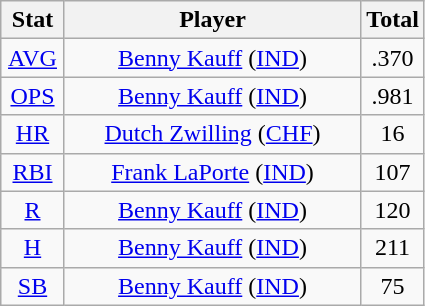<table class="wikitable" style="text-align:center;">
<tr>
<th style="width:15%;">Stat</th>
<th>Player</th>
<th style="width:15%;">Total</th>
</tr>
<tr>
<td><a href='#'>AVG</a></td>
<td><a href='#'>Benny Kauff</a> (<a href='#'>IND</a>)</td>
<td>.370</td>
</tr>
<tr>
<td><a href='#'>OPS</a></td>
<td><a href='#'>Benny Kauff</a> (<a href='#'>IND</a>)</td>
<td>.981</td>
</tr>
<tr>
<td><a href='#'>HR</a></td>
<td><a href='#'>Dutch Zwilling</a> (<a href='#'>CHF</a>)</td>
<td>16</td>
</tr>
<tr>
<td><a href='#'>RBI</a></td>
<td><a href='#'>Frank LaPorte</a> (<a href='#'>IND</a>)</td>
<td>107</td>
</tr>
<tr>
<td><a href='#'>R</a></td>
<td><a href='#'>Benny Kauff</a> (<a href='#'>IND</a>)</td>
<td>120</td>
</tr>
<tr>
<td><a href='#'>H</a></td>
<td><a href='#'>Benny Kauff</a> (<a href='#'>IND</a>)</td>
<td>211</td>
</tr>
<tr>
<td><a href='#'>SB</a></td>
<td><a href='#'>Benny Kauff</a> (<a href='#'>IND</a>)</td>
<td>75</td>
</tr>
</table>
